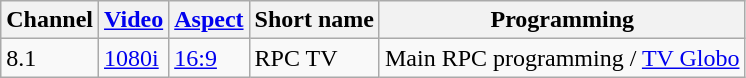<table class="wikitable">
<tr>
<th>Channel</th>
<th><a href='#'>Video</a></th>
<th><a href='#'>Aspect</a></th>
<th>Short name</th>
<th>Programming</th>
</tr>
<tr>
<td>8.1</td>
<td><a href='#'>1080i</a></td>
<td><a href='#'>16:9</a></td>
<td>RPC TV</td>
<td>Main RPC programming / <a href='#'>TV Globo</a></td>
</tr>
</table>
